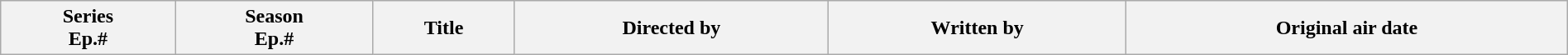<table class="wikitable plainrowheaders" style="width:100%; margin:auto;">
<tr>
<th>Series<br>Ep.#</th>
<th>Season<br>Ep.#</th>
<th>Title</th>
<th>Directed by</th>
<th>Written by</th>
<th>Original air date<br>











</th>
</tr>
</table>
